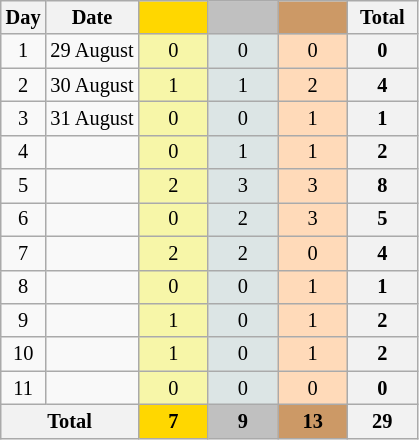<table class="wikitable sortable collapsible" style="font-size:85%; text-align:center;">
<tr>
<th>Day</th>
<th>Date</th>
<th width=40 style="background-color:gold;"></th>
<th width=40 style="background-color:silver;"></th>
<th width=40 style="background-color:#c96;"></th>
<th width=40>Total</th>
</tr>
<tr>
<td>1</td>
<td align=left>29 August</td>
<td style="background:#f7f6a8;">0</td>
<td style="background:#dce5e5;">0</td>
<td style="background:#ffdab9;">0</td>
<th>0</th>
</tr>
<tr>
<td>2</td>
<td align=left>30 August</td>
<td style="background:#f7f6a8;">1</td>
<td style="background:#dce5e5;">1</td>
<td style="background:#ffdab9;">2</td>
<th>4</th>
</tr>
<tr>
<td>3</td>
<td align=left>31 August</td>
<td style="background:#f7f6a8;">0</td>
<td style="background:#dce5e5;">0</td>
<td style="background:#ffdab9;">1</td>
<th>1</th>
</tr>
<tr>
<td>4</td>
<td align=left></td>
<td style="background:#f7f6a8;">0</td>
<td style="background:#dce5e5;">1</td>
<td style="background:#ffdab9;">1</td>
<th>2</th>
</tr>
<tr>
<td>5</td>
<td align=left></td>
<td style="background:#f7f6a8;">2</td>
<td style="background:#dce5e5;">3</td>
<td style="background:#ffdab9;">3</td>
<th>8</th>
</tr>
<tr>
<td>6</td>
<td align=left></td>
<td style="background:#f7f6a8;">0</td>
<td style="background:#dce5e5;">2</td>
<td style="background:#ffdab9;">3</td>
<th>5</th>
</tr>
<tr>
<td>7</td>
<td align=left></td>
<td style="background:#f7f6a8;">2</td>
<td style="background:#dce5e5;">2</td>
<td style="background:#ffdab9;">0</td>
<th>4</th>
</tr>
<tr>
<td>8</td>
<td align=left></td>
<td style="background:#f7f6a8;">0</td>
<td style="background:#dce5e5;">0</td>
<td style="background:#ffdab9;">1</td>
<th>1</th>
</tr>
<tr>
<td>9</td>
<td align=left></td>
<td style="background:#f7f6a8;">1</td>
<td style="background:#dce5e5;">0</td>
<td style="background:#ffdab9;">1</td>
<th>2</th>
</tr>
<tr>
<td>10</td>
<td align=left></td>
<td style="background:#f7f6a8;">1</td>
<td style="background:#dce5e5;">0</td>
<td style="background:#ffdab9;">1</td>
<th>2</th>
</tr>
<tr>
<td>11</td>
<td align=left></td>
<td style="background:#f7f6a8;">0</td>
<td style="background:#dce5e5;">0</td>
<td style="background:#ffdab9;">0</td>
<th>0</th>
</tr>
<tr>
<th colspan="2">Total</th>
<th style="background:gold;">7</th>
<th style="background:silver;">9</th>
<th style="background:#c96;">13</th>
<th>29</th>
</tr>
</table>
